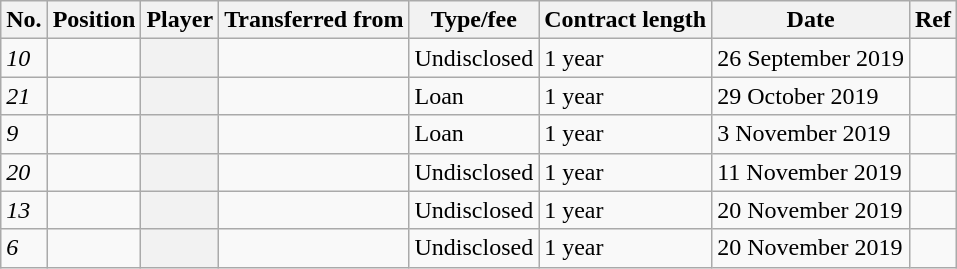<table class="wikitable plainrowheaders sortable" style="text-align:center; text-align:left">
<tr>
<th scope="col">No.</th>
<th scope="col">Position</th>
<th scope="col">Player</th>
<th scope="col">Transferred from</th>
<th scope="col">Type/fee</th>
<th scope="col">Contract length</th>
<th scope="col">Date</th>
<th scope="col" class="unsortable">Ref</th>
</tr>
<tr>
<td><em>10</em></td>
<td></td>
<th scope="row"></th>
<td></td>
<td>Undisclosed</td>
<td>1 year</td>
<td>26 September 2019</td>
<td></td>
</tr>
<tr>
<td><em>21</em></td>
<td></td>
<th scope="row"></th>
<td></td>
<td>Loan</td>
<td>1 year</td>
<td>29 October 2019</td>
<td></td>
</tr>
<tr>
<td><em>9</em></td>
<td></td>
<th scope="row"></th>
<td></td>
<td>Loan</td>
<td>1 year</td>
<td>3 November 2019</td>
<td></td>
</tr>
<tr>
<td><em>20</em></td>
<td></td>
<th scope="row"></th>
<td></td>
<td>Undisclosed</td>
<td>1 year</td>
<td>11 November 2019</td>
<td></td>
</tr>
<tr>
<td><em>13</em></td>
<td></td>
<th scope="row"></th>
<td></td>
<td>Undisclosed</td>
<td>1 year</td>
<td>20 November 2019</td>
<td></td>
</tr>
<tr>
<td><em>6</em></td>
<td></td>
<th scope="row"></th>
<td></td>
<td>Undisclosed</td>
<td>1 year</td>
<td>20 November 2019</td>
<td></td>
</tr>
</table>
